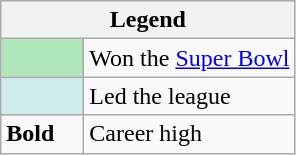<table class="wikitable mw-collapsible mw-collapsed">
<tr>
<th colspan="2">Legend</th>
</tr>
<tr>
<td style="background:#afe6ba; width:3em;"></td>
<td>Won the <a href='#'>Super Bowl</a></td>
</tr>
<tr>
<td style="background:#cfecec; width:3em;"></td>
<td>Led the league</td>
</tr>
<tr>
<td><strong>Bold</strong></td>
<td>Career high</td>
</tr>
</table>
